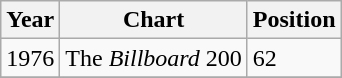<table class="wikitable">
<tr>
<th>Year</th>
<th>Chart</th>
<th>Position</th>
</tr>
<tr>
<td>1976</td>
<td>The <em>Billboard</em> 200</td>
<td>62</td>
</tr>
<tr>
</tr>
</table>
